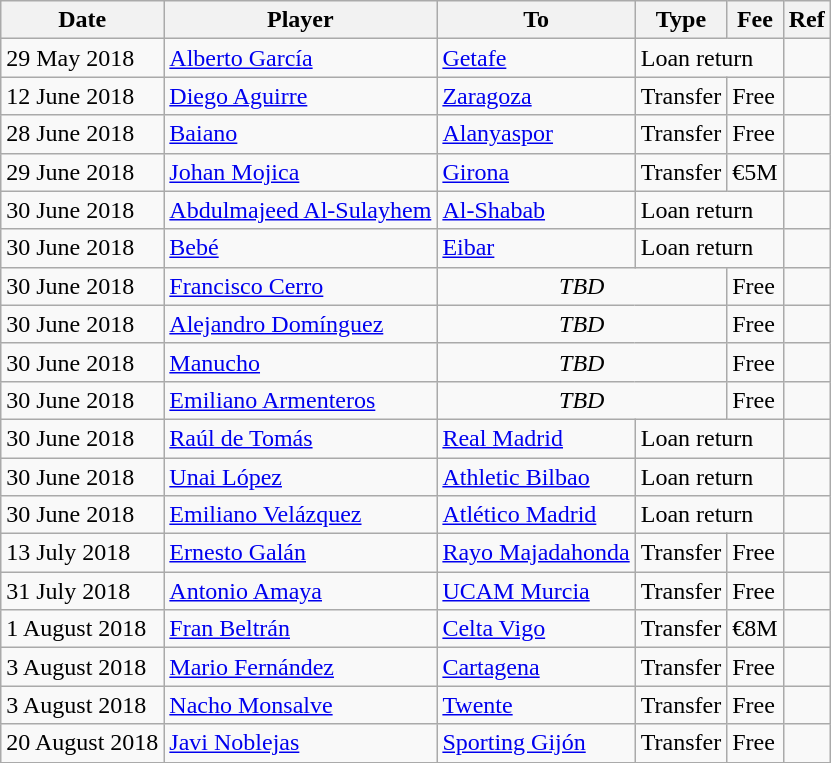<table class="wikitable">
<tr>
<th>Date</th>
<th>Player</th>
<th>To</th>
<th>Type</th>
<th>Fee</th>
<th>Ref</th>
</tr>
<tr>
<td>29 May 2018</td>
<td> <a href='#'>Alberto García</a></td>
<td> <a href='#'>Getafe</a></td>
<td colspan=2>Loan return</td>
<td></td>
</tr>
<tr>
<td>12 June 2018</td>
<td> <a href='#'>Diego Aguirre</a></td>
<td> <a href='#'>Zaragoza</a></td>
<td>Transfer</td>
<td>Free</td>
<td></td>
</tr>
<tr>
<td>28 June 2018</td>
<td> <a href='#'>Baiano</a></td>
<td> <a href='#'>Alanyaspor</a></td>
<td>Transfer</td>
<td>Free</td>
<td></td>
</tr>
<tr>
<td>29 June 2018</td>
<td> <a href='#'>Johan Mojica</a></td>
<td> <a href='#'>Girona</a></td>
<td>Transfer</td>
<td>€5M</td>
<td></td>
</tr>
<tr>
<td>30 June 2018</td>
<td> <a href='#'>Abdulmajeed Al-Sulayhem</a></td>
<td> <a href='#'>Al-Shabab</a></td>
<td colspan=2>Loan return</td>
<td></td>
</tr>
<tr>
<td>30 June 2018</td>
<td> <a href='#'>Bebé</a></td>
<td> <a href='#'>Eibar</a></td>
<td colspan=2>Loan return</td>
<td></td>
</tr>
<tr>
<td>30 June 2018</td>
<td> <a href='#'>Francisco Cerro</a></td>
<td colspan=2 align=center><em>TBD</em></td>
<td>Free</td>
<td></td>
</tr>
<tr>
<td>30 June 2018</td>
<td> <a href='#'>Alejandro Domínguez</a></td>
<td colspan=2 align=center><em>TBD</em></td>
<td>Free</td>
<td></td>
</tr>
<tr>
<td>30 June 2018</td>
<td> <a href='#'>Manucho</a></td>
<td colspan=2 align=center><em>TBD</em></td>
<td>Free</td>
<td></td>
</tr>
<tr>
<td>30 June 2018</td>
<td> <a href='#'>Emiliano Armenteros</a></td>
<td colspan=2 align=center><em>TBD</em></td>
<td>Free</td>
<td></td>
</tr>
<tr>
<td>30 June 2018</td>
<td> <a href='#'>Raúl de Tomás</a></td>
<td> <a href='#'>Real Madrid</a></td>
<td colspan=2>Loan return</td>
<td></td>
</tr>
<tr>
<td>30 June 2018</td>
<td> <a href='#'>Unai López</a></td>
<td> <a href='#'>Athletic Bilbao</a></td>
<td colspan=2>Loan return</td>
<td></td>
</tr>
<tr>
<td>30 June 2018</td>
<td> <a href='#'>Emiliano Velázquez</a></td>
<td> <a href='#'>Atlético Madrid</a></td>
<td colspan=2>Loan return</td>
<td></td>
</tr>
<tr>
<td>13 July 2018</td>
<td> <a href='#'>Ernesto Galán</a></td>
<td> <a href='#'>Rayo Majadahonda</a></td>
<td>Transfer</td>
<td>Free</td>
<td></td>
</tr>
<tr>
<td>31 July 2018</td>
<td> <a href='#'>Antonio Amaya</a></td>
<td> <a href='#'>UCAM Murcia</a></td>
<td>Transfer</td>
<td>Free</td>
<td></td>
</tr>
<tr>
<td>1 August 2018</td>
<td> <a href='#'>Fran Beltrán</a></td>
<td> <a href='#'>Celta Vigo</a></td>
<td>Transfer</td>
<td>€8M</td>
<td></td>
</tr>
<tr>
<td>3 August 2018</td>
<td> <a href='#'>Mario Fernández</a></td>
<td> <a href='#'>Cartagena</a></td>
<td>Transfer</td>
<td>Free</td>
<td></td>
</tr>
<tr>
<td>3 August 2018</td>
<td> <a href='#'>Nacho Monsalve</a></td>
<td> <a href='#'>Twente</a></td>
<td>Transfer</td>
<td>Free</td>
<td></td>
</tr>
<tr>
<td>20 August 2018</td>
<td> <a href='#'>Javi Noblejas</a></td>
<td> <a href='#'>Sporting Gijón</a></td>
<td>Transfer</td>
<td>Free</td>
<td></td>
</tr>
<tr>
</tr>
</table>
